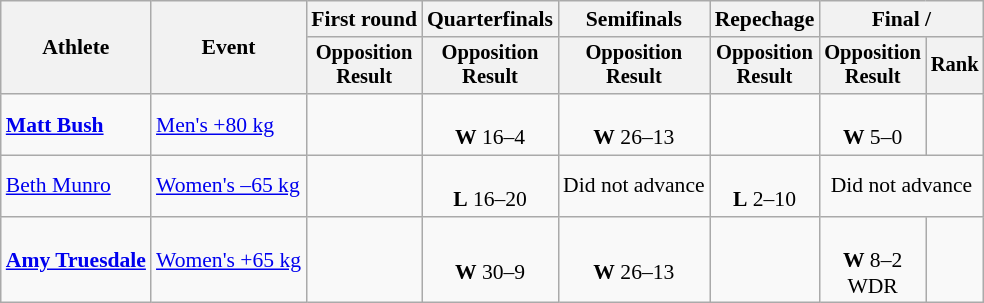<table class="wikitable" style="font-size:90%;">
<tr>
<th rowspan=2>Athlete</th>
<th rowspan=2>Event</th>
<th>First round</th>
<th>Quarterfinals</th>
<th>Semifinals</th>
<th>Repechage</th>
<th colspan=2>Final / </th>
</tr>
<tr style="font-size:95%">
<th>Opposition<br>Result</th>
<th>Opposition<br>Result</th>
<th>Opposition<br>Result</th>
<th>Opposition<br>Result</th>
<th>Opposition<br>Result</th>
<th>Rank</th>
</tr>
<tr style="text-align:center">
<td style="text-align:left"><strong><a href='#'>Matt Bush</a></strong></td>
<td style="text-align:left"><a href='#'>Men's +80 kg</a></td>
<td></td>
<td><br><strong>W</strong> 16–4</td>
<td><br><strong>W</strong> 26–13</td>
<td></td>
<td><br><strong>W</strong> 5–0</td>
<td></td>
</tr>
<tr style="text-align:center">
<td style="text-align:left"><a href='#'>Beth Munro</a></td>
<td style="text-align:left"><a href='#'>Women's –65 kg</a></td>
<td></td>
<td><br><strong>L</strong> 16–20</td>
<td>Did not advance</td>
<td><br><strong>L</strong> 2–10</td>
<td colspan=2>Did not advance</td>
</tr>
<tr style="text-align:center">
<td style="text-align:left"><strong><a href='#'>Amy Truesdale</a></strong></td>
<td style="text-align:left"><a href='#'>Women's +65 kg</a></td>
<td></td>
<td><br><strong>W</strong> 30–9</td>
<td><br><strong>W</strong> 26–13</td>
<td></td>
<td><br><strong>W</strong> 8–2<br>WDR</td>
<td></td>
</tr>
</table>
